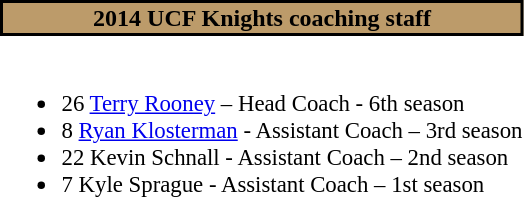<table class="toccolours" style="text-align: left;">
<tr>
<th colspan="9" style="background:#BC9B6A;color:black; border: 2px solid #000000;text-align:center;">2014 UCF Knights coaching staff</th>
</tr>
<tr>
<td style="font-size: 95%;" valign="top"><br><ul><li>26 <a href='#'>Terry Rooney</a> – Head Coach - 6th season</li><li>8 <a href='#'>Ryan Klosterman</a> - Assistant Coach – 3rd season</li><li>22 Kevin Schnall  - Assistant Coach – 2nd season</li><li>7 Kyle Sprague  - Assistant Coach – 1st season</li></ul></td>
</tr>
</table>
